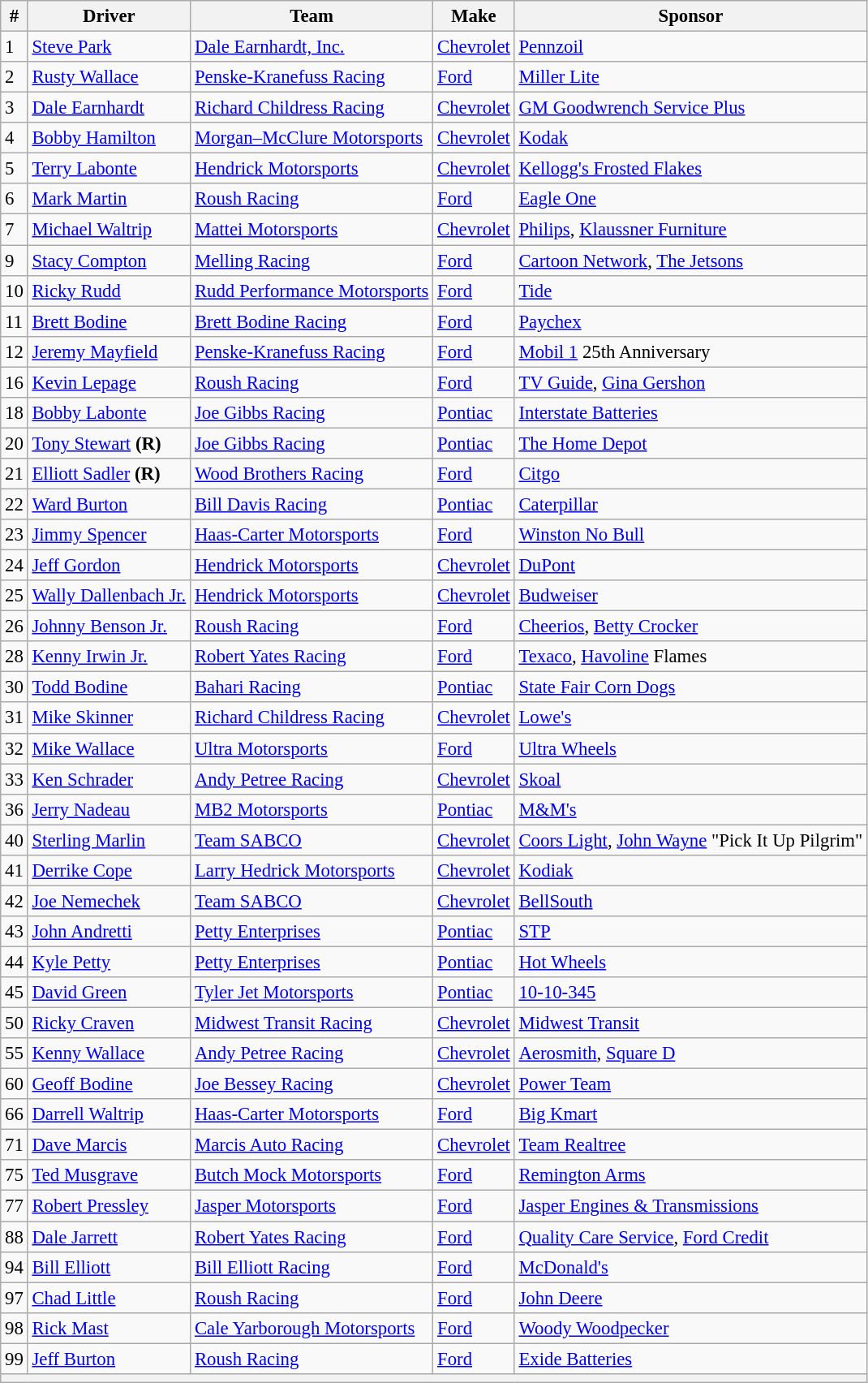<table class="wikitable" style="font-size:95%">
<tr>
<th>#</th>
<th>Driver</th>
<th>Team</th>
<th>Make</th>
<th>Sponsor</th>
</tr>
<tr>
<td>1</td>
<td><a href='#'>Steve Park</a></td>
<td><a href='#'>Dale Earnhardt, Inc.</a></td>
<td><a href='#'>Chevrolet</a></td>
<td><a href='#'>Pennzoil</a></td>
</tr>
<tr>
<td>2</td>
<td><a href='#'>Rusty Wallace</a></td>
<td><a href='#'>Penske-Kranefuss Racing</a></td>
<td><a href='#'>Ford</a></td>
<td><a href='#'>Miller Lite</a></td>
</tr>
<tr>
<td>3</td>
<td><a href='#'>Dale Earnhardt</a></td>
<td><a href='#'>Richard Childress Racing</a></td>
<td><a href='#'>Chevrolet</a></td>
<td><a href='#'>GM Goodwrench Service Plus</a></td>
</tr>
<tr>
<td>4</td>
<td><a href='#'>Bobby Hamilton</a></td>
<td><a href='#'>Morgan–McClure Motorsports</a></td>
<td><a href='#'>Chevrolet</a></td>
<td><a href='#'>Kodak</a></td>
</tr>
<tr>
<td>5</td>
<td><a href='#'>Terry Labonte</a></td>
<td><a href='#'>Hendrick Motorsports</a></td>
<td><a href='#'>Chevrolet</a></td>
<td><a href='#'>Kellogg's Frosted Flakes</a></td>
</tr>
<tr>
<td>6</td>
<td><a href='#'>Mark Martin</a></td>
<td><a href='#'>Roush Racing</a></td>
<td><a href='#'>Ford</a></td>
<td><a href='#'>Eagle One</a></td>
</tr>
<tr>
<td>7</td>
<td><a href='#'>Michael Waltrip</a></td>
<td><a href='#'>Mattei Motorsports</a></td>
<td><a href='#'>Chevrolet</a></td>
<td><a href='#'>Philips</a>, <a href='#'>Klaussner Furniture</a></td>
</tr>
<tr>
<td>9</td>
<td><a href='#'>Stacy Compton</a></td>
<td><a href='#'>Melling Racing</a></td>
<td><a href='#'>Ford</a></td>
<td><a href='#'>Cartoon Network</a>, <a href='#'>The Jetsons</a></td>
</tr>
<tr>
<td>10</td>
<td><a href='#'>Ricky Rudd</a></td>
<td><a href='#'>Rudd Performance Motorsports</a></td>
<td><a href='#'>Ford</a></td>
<td><a href='#'>Tide</a></td>
</tr>
<tr>
<td>11</td>
<td><a href='#'>Brett Bodine</a></td>
<td><a href='#'>Brett Bodine Racing</a></td>
<td><a href='#'>Ford</a></td>
<td><a href='#'>Paychex</a></td>
</tr>
<tr>
<td>12</td>
<td><a href='#'>Jeremy Mayfield</a></td>
<td><a href='#'>Penske-Kranefuss Racing</a></td>
<td><a href='#'>Ford</a></td>
<td><a href='#'>Mobil 1</a> 25th Anniversary</td>
</tr>
<tr>
<td>16</td>
<td><a href='#'>Kevin Lepage</a></td>
<td><a href='#'>Roush Racing</a></td>
<td><a href='#'>Ford</a></td>
<td><a href='#'>TV Guide</a>, <a href='#'>Gina Gershon</a></td>
</tr>
<tr>
<td>18</td>
<td><a href='#'>Bobby Labonte</a></td>
<td><a href='#'>Joe Gibbs Racing</a></td>
<td><a href='#'>Pontiac</a></td>
<td><a href='#'>Interstate Batteries</a></td>
</tr>
<tr>
<td>20</td>
<td><a href='#'>Tony Stewart</a> <strong>(R)</strong></td>
<td><a href='#'>Joe Gibbs Racing</a></td>
<td><a href='#'>Pontiac</a></td>
<td><a href='#'>The Home Depot</a></td>
</tr>
<tr>
<td>21</td>
<td><a href='#'>Elliott Sadler</a> <strong>(R)</strong></td>
<td><a href='#'>Wood Brothers Racing</a></td>
<td><a href='#'>Ford</a></td>
<td><a href='#'>Citgo</a></td>
</tr>
<tr>
<td>22</td>
<td><a href='#'>Ward Burton</a></td>
<td><a href='#'>Bill Davis Racing</a></td>
<td><a href='#'>Pontiac</a></td>
<td><a href='#'>Caterpillar</a></td>
</tr>
<tr>
<td>23</td>
<td><a href='#'>Jimmy Spencer</a></td>
<td><a href='#'>Haas-Carter Motorsports</a></td>
<td><a href='#'>Ford</a></td>
<td><a href='#'>Winston No Bull</a></td>
</tr>
<tr>
<td>24</td>
<td><a href='#'>Jeff Gordon</a></td>
<td><a href='#'>Hendrick Motorsports</a></td>
<td><a href='#'>Chevrolet</a></td>
<td><a href='#'>DuPont</a></td>
</tr>
<tr>
<td>25</td>
<td><a href='#'>Wally Dallenbach Jr.</a></td>
<td><a href='#'>Hendrick Motorsports</a></td>
<td><a href='#'>Chevrolet</a></td>
<td><a href='#'>Budweiser</a></td>
</tr>
<tr>
<td>26</td>
<td><a href='#'>Johnny Benson Jr.</a></td>
<td><a href='#'>Roush Racing</a></td>
<td><a href='#'>Ford</a></td>
<td><a href='#'>Cheerios</a>, <a href='#'>Betty Crocker</a></td>
</tr>
<tr>
<td>28</td>
<td><a href='#'>Kenny Irwin Jr.</a></td>
<td><a href='#'>Robert Yates Racing</a></td>
<td><a href='#'>Ford</a></td>
<td><a href='#'>Texaco</a>, <a href='#'>Havoline</a> Flames</td>
</tr>
<tr>
<td>30</td>
<td><a href='#'>Todd Bodine</a></td>
<td><a href='#'>Bahari Racing</a></td>
<td><a href='#'>Pontiac</a></td>
<td><a href='#'>State Fair Corn Dogs</a></td>
</tr>
<tr>
<td>31</td>
<td><a href='#'>Mike Skinner</a></td>
<td><a href='#'>Richard Childress Racing</a></td>
<td><a href='#'>Chevrolet</a></td>
<td><a href='#'>Lowe's</a></td>
</tr>
<tr>
<td>32</td>
<td><a href='#'>Mike Wallace</a></td>
<td><a href='#'>Ultra Motorsports</a></td>
<td><a href='#'>Ford</a></td>
<td><a href='#'>Ultra Wheels</a></td>
</tr>
<tr>
<td>33</td>
<td><a href='#'>Ken Schrader</a></td>
<td><a href='#'>Andy Petree Racing</a></td>
<td><a href='#'>Chevrolet</a></td>
<td><a href='#'>Skoal</a></td>
</tr>
<tr>
<td>36</td>
<td><a href='#'>Jerry Nadeau</a></td>
<td><a href='#'>MB2 Motorsports</a></td>
<td><a href='#'>Pontiac</a></td>
<td><a href='#'>M&M's</a></td>
</tr>
<tr>
<td>40</td>
<td><a href='#'>Sterling Marlin</a></td>
<td><a href='#'>Team SABCO</a></td>
<td><a href='#'>Chevrolet</a></td>
<td><a href='#'>Coors Light</a>, <a href='#'>John Wayne</a> "Pick It Up Pilgrim"</td>
</tr>
<tr>
<td>41</td>
<td><a href='#'>Derrike Cope</a></td>
<td><a href='#'>Larry Hedrick Motorsports</a></td>
<td><a href='#'>Chevrolet</a></td>
<td><a href='#'>Kodiak</a></td>
</tr>
<tr>
<td>42</td>
<td><a href='#'>Joe Nemechek</a></td>
<td><a href='#'>Team SABCO</a></td>
<td><a href='#'>Chevrolet</a></td>
<td><a href='#'>BellSouth</a></td>
</tr>
<tr>
<td>43</td>
<td><a href='#'>John Andretti</a></td>
<td><a href='#'>Petty Enterprises</a></td>
<td><a href='#'>Pontiac</a></td>
<td><a href='#'>STP</a></td>
</tr>
<tr>
<td>44</td>
<td><a href='#'>Kyle Petty</a></td>
<td><a href='#'>Petty Enterprises</a></td>
<td><a href='#'>Pontiac</a></td>
<td><a href='#'>Hot Wheels</a></td>
</tr>
<tr>
<td>45</td>
<td><a href='#'>David Green</a></td>
<td><a href='#'>Tyler Jet Motorsports</a></td>
<td><a href='#'>Pontiac</a></td>
<td><a href='#'>10-10-345</a></td>
</tr>
<tr>
<td>50</td>
<td><a href='#'>Ricky Craven</a></td>
<td><a href='#'>Midwest Transit Racing</a></td>
<td><a href='#'>Chevrolet</a></td>
<td><a href='#'>Midwest Transit</a></td>
</tr>
<tr>
<td>55</td>
<td><a href='#'>Kenny Wallace</a></td>
<td><a href='#'>Andy Petree Racing</a></td>
<td><a href='#'>Chevrolet</a></td>
<td><a href='#'>Aerosmith</a>, <a href='#'>Square D</a></td>
</tr>
<tr>
<td>60</td>
<td><a href='#'>Geoff Bodine</a></td>
<td><a href='#'>Joe Bessey Racing</a></td>
<td><a href='#'>Chevrolet</a></td>
<td><a href='#'>Power Team</a></td>
</tr>
<tr>
<td>66</td>
<td><a href='#'>Darrell Waltrip</a></td>
<td><a href='#'>Haas-Carter Motorsports</a></td>
<td><a href='#'>Ford</a></td>
<td><a href='#'>Big Kmart</a></td>
</tr>
<tr>
<td>71</td>
<td><a href='#'>Dave Marcis</a></td>
<td><a href='#'>Marcis Auto Racing</a></td>
<td><a href='#'>Chevrolet</a></td>
<td><a href='#'>Team Realtree</a></td>
</tr>
<tr>
<td>75</td>
<td><a href='#'>Ted Musgrave</a></td>
<td><a href='#'>Butch Mock Motorsports</a></td>
<td><a href='#'>Ford</a></td>
<td><a href='#'>Remington Arms</a></td>
</tr>
<tr>
<td>77</td>
<td><a href='#'>Robert Pressley</a></td>
<td><a href='#'>Jasper Motorsports</a></td>
<td><a href='#'>Ford</a></td>
<td><a href='#'>Jasper Engines & Transmissions</a></td>
</tr>
<tr>
<td>88</td>
<td><a href='#'>Dale Jarrett</a></td>
<td><a href='#'>Robert Yates Racing</a></td>
<td><a href='#'>Ford</a></td>
<td><a href='#'>Quality Care Service</a>, <a href='#'>Ford Credit</a></td>
</tr>
<tr>
<td>94</td>
<td><a href='#'>Bill Elliott</a></td>
<td><a href='#'>Bill Elliott Racing</a></td>
<td><a href='#'>Ford</a></td>
<td><a href='#'>McDonald's</a></td>
</tr>
<tr>
<td>97</td>
<td><a href='#'>Chad Little</a></td>
<td><a href='#'>Roush Racing</a></td>
<td><a href='#'>Ford</a></td>
<td><a href='#'>John Deere</a></td>
</tr>
<tr>
<td>98</td>
<td><a href='#'>Rick Mast</a></td>
<td><a href='#'>Cale Yarborough Motorsports</a></td>
<td><a href='#'>Ford</a></td>
<td><a href='#'>Woody Woodpecker</a></td>
</tr>
<tr>
<td>99</td>
<td><a href='#'>Jeff Burton</a></td>
<td><a href='#'>Roush Racing</a></td>
<td><a href='#'>Ford</a></td>
<td><a href='#'>Exide Batteries</a></td>
</tr>
<tr>
<th colspan="5"></th>
</tr>
</table>
